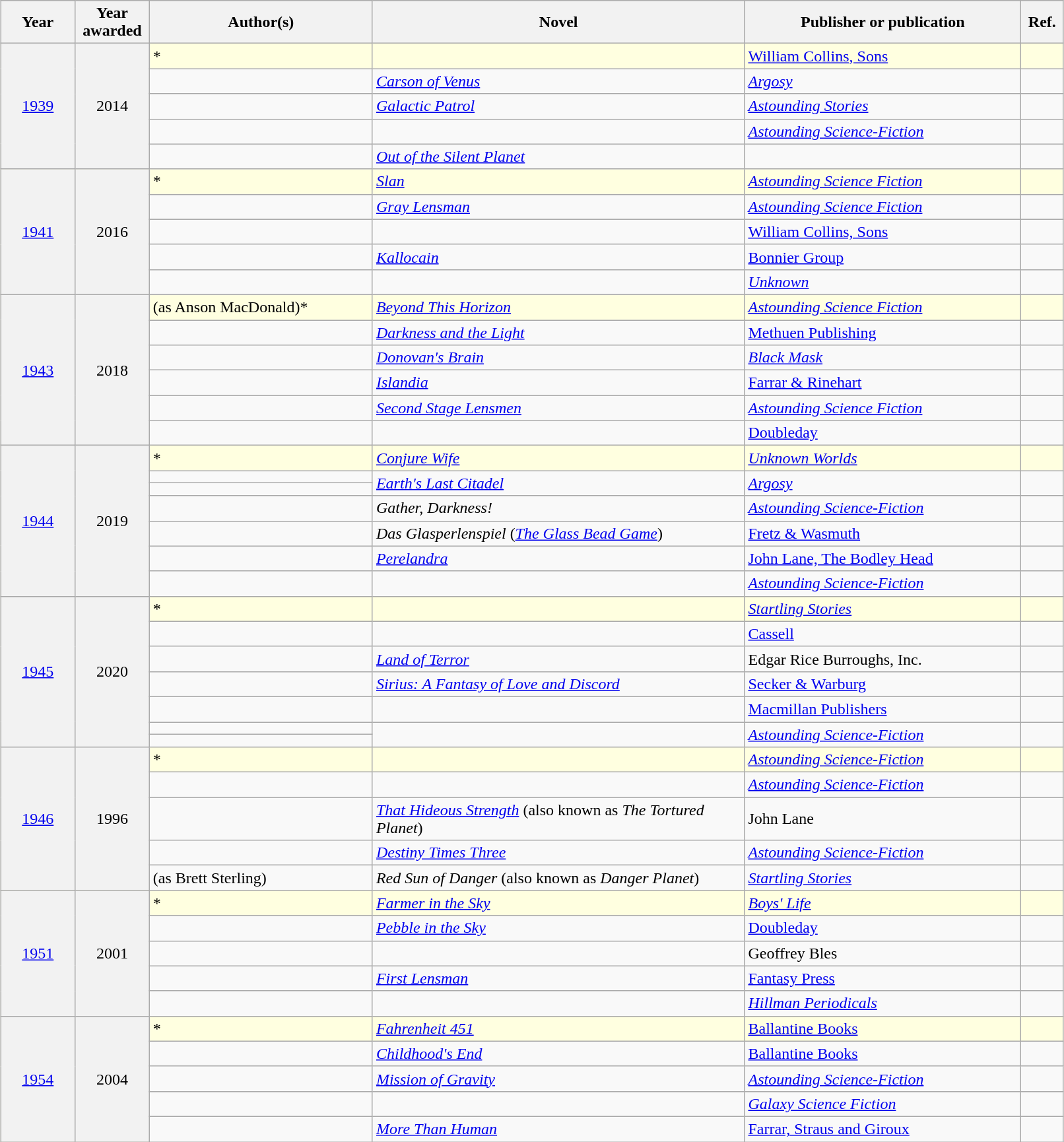<table class="sortable wikitable" width="85%" cellpadding="5" style="margin: 1em auto 1em auto">
<tr>
<th width="7%" scope="col">Year</th>
<th width="7%" scope="col">Year awarded</th>
<th width="21%" scope="col">Author(s)</th>
<th width="35%" scope="col">Novel</th>
<th width="26%" scope="col">Publisher or publication</th>
<th width="4%" scope="col" class="unsortable">Ref.</th>
</tr>
<tr style="background:lightyellow;">
<th scope="rowgroup" align="center" rowspan="5" style="font-weight:normal;"><a href='#'>1939</a></th>
<th align="center" rowspan="5" style="font-weight:normal;">2014</th>
<td>*</td>
<td></td>
<td><a href='#'>William Collins, Sons</a></td>
<td align="center"></td>
</tr>
<tr>
<td></td>
<td><em><a href='#'>Carson of Venus</a></em></td>
<td><em><a href='#'>Argosy</a></em></td>
<td align="center"></td>
</tr>
<tr>
<td></td>
<td><em><a href='#'>Galactic Patrol</a></em></td>
<td><em><a href='#'>Astounding Stories</a></em></td>
<td align="center"></td>
</tr>
<tr>
<td></td>
<td></td>
<td><em><a href='#'>Astounding Science-Fiction</a></em></td>
<td align="center"></td>
</tr>
<tr>
<td></td>
<td><em><a href='#'>Out of the Silent Planet</a></em></td>
<td></td>
<td align="center"></td>
</tr>
<tr style="background:lightyellow;">
<th scope="rowgroup" align="center" rowspan="5" style="font-weight:normal;"><a href='#'>1941</a></th>
<th align="center" rowspan="5" style="font-weight:normal;">2016</th>
<td>*</td>
<td><em><a href='#'>Slan</a></em></td>
<td><em><a href='#'>Astounding Science Fiction</a></em></td>
<td align="center"></td>
</tr>
<tr>
<td></td>
<td><em><a href='#'>Gray Lensman</a></em></td>
<td><em><a href='#'>Astounding Science Fiction</a></em></td>
<td align="center"></td>
</tr>
<tr>
<td></td>
<td></td>
<td><a href='#'>William Collins, Sons</a></td>
<td align="center"></td>
</tr>
<tr>
<td></td>
<td><em><a href='#'>Kallocain</a></em></td>
<td><a href='#'>Bonnier Group</a></td>
<td align="center"></td>
</tr>
<tr>
<td></td>
<td></td>
<td><em><a href='#'>Unknown</a></em></td>
<td align="center"></td>
</tr>
<tr style="background:lightyellow;">
<th scope="rowgroup" align="center" rowspan="6" style="font-weight:normal;"><a href='#'>1943</a></th>
<th align="center" rowspan="6" style="font-weight:normal;">2018</th>
<td> (as Anson MacDonald)*</td>
<td><em><a href='#'>Beyond This Horizon</a></em></td>
<td><em><a href='#'>Astounding Science Fiction</a></em></td>
<td align="center"></td>
</tr>
<tr>
<td></td>
<td><em><a href='#'>Darkness and the Light</a></em></td>
<td><a href='#'>Methuen Publishing</a></td>
<td align="center"></td>
</tr>
<tr>
<td></td>
<td><em><a href='#'>Donovan's Brain</a></em></td>
<td><em><a href='#'>Black Mask</a></em></td>
<td align="center"></td>
</tr>
<tr>
<td></td>
<td><em><a href='#'>Islandia</a></em></td>
<td><a href='#'>Farrar & Rinehart</a></td>
<td align="center"></td>
</tr>
<tr>
<td></td>
<td><em><a href='#'>Second Stage Lensmen</a></em></td>
<td><em><a href='#'>Astounding Science Fiction</a></em></td>
<td align="center"></td>
</tr>
<tr>
<td></td>
<td></td>
<td><a href='#'>Doubleday</a></td>
<td align="center"></td>
</tr>
<tr style="background:lightyellow;">
<th scope="rowgroup" align="center" rowspan="7" style="font-weight:normal;"><a href='#'>1944</a></th>
<th align="center" rowspan="7" style="font-weight:normal;">2019</th>
<td>*</td>
<td><em><a href='#'>Conjure Wife</a></em></td>
<td><em><a href='#'>Unknown Worlds</a></em></td>
<td align="center"></td>
</tr>
<tr>
<td></td>
<td rowspan="2"><em><a href='#'>Earth's Last Citadel</a></em></td>
<td rowspan="2"><em><a href='#'>Argosy</a></em></td>
<td rowspan="2" align="center"></td>
</tr>
<tr>
<td></td>
</tr>
<tr>
<td></td>
<td><em>Gather, Darkness!</em></td>
<td><em><a href='#'>Astounding Science-Fiction</a></em></td>
<td align="center"></td>
</tr>
<tr>
<td></td>
<td><em>Das Glasperlenspiel</em> (<em><a href='#'>The Glass Bead Game</a></em>)</td>
<td><a href='#'>Fretz & Wasmuth</a></td>
<td align="center"></td>
</tr>
<tr>
<td></td>
<td><em><a href='#'>Perelandra</a></em></td>
<td><a href='#'>John Lane, The Bodley Head</a></td>
<td align="center"></td>
</tr>
<tr>
<td></td>
<td></td>
<td><em><a href='#'>Astounding Science-Fiction</a></em></td>
<td align="center"></td>
</tr>
<tr style="background:lightyellow;">
<th scope="rowgroup" align="center" rowspan="7" style="font-weight:normal;"><a href='#'>1945</a></th>
<th align="center" rowspan="7" style="font-weight:normal;">2020</th>
<td>*</td>
<td></td>
<td><em><a href='#'>Startling Stories</a></em></td>
<td align="center"></td>
</tr>
<tr>
<td></td>
<td></td>
<td><a href='#'>Cassell</a></td>
<td align="center"></td>
</tr>
<tr>
<td></td>
<td><em><a href='#'>Land of Terror</a></em></td>
<td>Edgar Rice Burroughs, Inc.</td>
<td align="center"></td>
</tr>
<tr>
<td></td>
<td><em><a href='#'>Sirius: A Fantasy of Love and Discord</a></em></td>
<td><a href='#'>Secker & Warburg</a></td>
<td align="center"></td>
</tr>
<tr>
<td></td>
<td></td>
<td><a href='#'>Macmillan Publishers</a></td>
<td align="center"></td>
</tr>
<tr>
<td></td>
<td rowspan="2"></td>
<td rowspan="2"><em><a href='#'>Astounding Science-Fiction</a></em></td>
<td rowspan="2" align="center"></td>
</tr>
<tr>
<td></td>
</tr>
<tr style="background:lightyellow;">
<th scope="rowgroup" align="center" rowspan="5" style="font-weight:normal;"><a href='#'>1946</a></th>
<th align="center" rowspan="5" style="font-weight:normal;">1996</th>
<td>*</td>
<td><em></em></td>
<td><em><a href='#'>Astounding Science-Fiction</a></em></td>
<td align="center"></td>
</tr>
<tr>
<td></td>
<td></td>
<td><em><a href='#'>Astounding Science-Fiction</a></em></td>
<td align="center"></td>
</tr>
<tr>
<td></td>
<td><em><a href='#'>That Hideous Strength</a></em> (also known as <em>The Tortured Planet</em>)</td>
<td>John Lane</td>
<td align="center"></td>
</tr>
<tr>
<td></td>
<td><em><a href='#'>Destiny Times Three</a></em></td>
<td><em><a href='#'>Astounding Science-Fiction</a></em></td>
<td align="center"></td>
</tr>
<tr>
<td> (as Brett Sterling)</td>
<td><em>Red Sun of Danger</em> (also known as <em>Danger Planet</em>)</td>
<td><em><a href='#'>Startling Stories</a></em></td>
<td align="center"></td>
</tr>
<tr style="background:lightyellow;">
<th scope="rowgroup" align="center" rowspan="5" style="font-weight:normal;"><a href='#'>1951</a></th>
<th align="center" rowspan="5" style="font-weight:normal;">2001</th>
<td>*</td>
<td><em><a href='#'>Farmer in the Sky</a></em></td>
<td><em><a href='#'>Boys' Life</a></em></td>
<td align="center"></td>
</tr>
<tr>
<td></td>
<td><em><a href='#'>Pebble in the Sky</a></em></td>
<td><a href='#'>Doubleday</a></td>
<td align="center"></td>
</tr>
<tr>
<td></td>
<td></td>
<td>Geoffrey Bles</td>
<td align="center"></td>
</tr>
<tr>
<td></td>
<td><em><a href='#'>First Lensman</a></em></td>
<td><a href='#'>Fantasy Press</a></td>
<td align="center"></td>
</tr>
<tr>
<td></td>
<td></td>
<td><em><a href='#'>Hillman Periodicals</a></em></td>
<td align="center"></td>
</tr>
<tr style="background:lightyellow;">
<th scope="rowgroup" align="center" rowspan="5" style="font-weight:normal;"><a href='#'>1954</a></th>
<th align="center" rowspan="5" style="font-weight:normal;">2004</th>
<td>*</td>
<td><em><a href='#'>Fahrenheit 451</a></em></td>
<td><a href='#'>Ballantine Books</a></td>
<td align="center"></td>
</tr>
<tr>
<td></td>
<td><em><a href='#'>Childhood's End</a></em></td>
<td><a href='#'>Ballantine Books</a></td>
<td align="center"></td>
</tr>
<tr>
<td></td>
<td><em><a href='#'>Mission of Gravity</a></em></td>
<td><em><a href='#'>Astounding Science-Fiction</a></em></td>
<td align="center"></td>
</tr>
<tr>
<td></td>
<td></td>
<td><em><a href='#'>Galaxy Science Fiction</a></em></td>
<td align="center"></td>
</tr>
<tr>
<td></td>
<td><em><a href='#'>More Than Human</a></em></td>
<td><a href='#'>Farrar, Straus and Giroux</a></td>
<td align="center"></td>
</tr>
</table>
